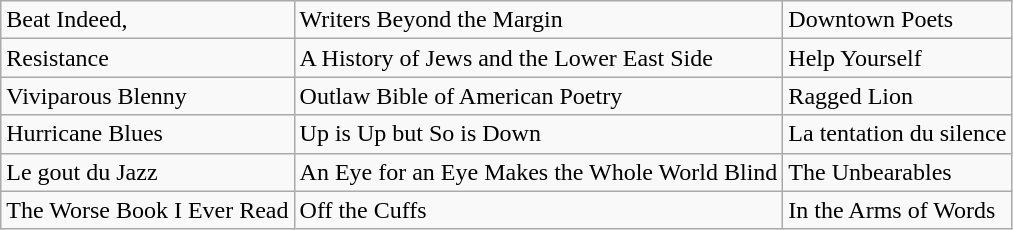<table class="wikitable" style="text-align:center style="background: black">
<tr>
<td>Beat Indeed,</td>
<td>Writers Beyond the Margin</td>
<td>Downtown Poets</td>
</tr>
<tr>
<td>Resistance</td>
<td>A History of Jews and the Lower East Side</td>
<td>Help Yourself</td>
</tr>
<tr>
<td>Viviparous Blenny</td>
<td>Outlaw Bible of American Poetry</td>
<td>Ragged Lion</td>
</tr>
<tr>
<td>Hurricane Blues</td>
<td>Up is Up but So is Down</td>
<td>La tentation du silence</td>
</tr>
<tr>
<td>Le gout du Jazz</td>
<td>An Eye for an Eye Makes the Whole World Blind</td>
<td>The Unbearables</td>
</tr>
<tr>
<td>The Worse Book I Ever Read</td>
<td>Off the Cuffs</td>
<td>In the Arms of Words</td>
</tr>
</table>
